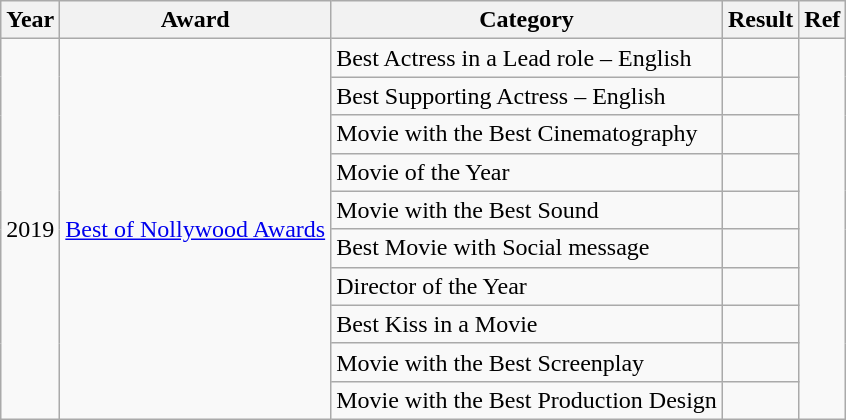<table class="wikitable">
<tr>
<th>Year</th>
<th>Award</th>
<th>Category</th>
<th>Result</th>
<th>Ref</th>
</tr>
<tr>
<td rowspan="10">2019</td>
<td rowspan="10"><a href='#'>Best of Nollywood Awards</a></td>
<td>Best Actress in a Lead role – English</td>
<td></td>
<td rowspan="10"></td>
</tr>
<tr>
<td>Best Supporting Actress – English</td>
<td></td>
</tr>
<tr>
<td>Movie with the Best Cinematography</td>
<td></td>
</tr>
<tr>
<td>Movie of the Year</td>
<td></td>
</tr>
<tr>
<td>Movie with the Best Sound</td>
<td></td>
</tr>
<tr>
<td>Best Movie with Social message</td>
<td></td>
</tr>
<tr>
<td>Director of the Year</td>
<td></td>
</tr>
<tr>
<td>Best Kiss in a Movie</td>
<td></td>
</tr>
<tr>
<td>Movie with the Best Screenplay</td>
<td></td>
</tr>
<tr>
<td>Movie with the Best Production Design</td>
<td></td>
</tr>
</table>
